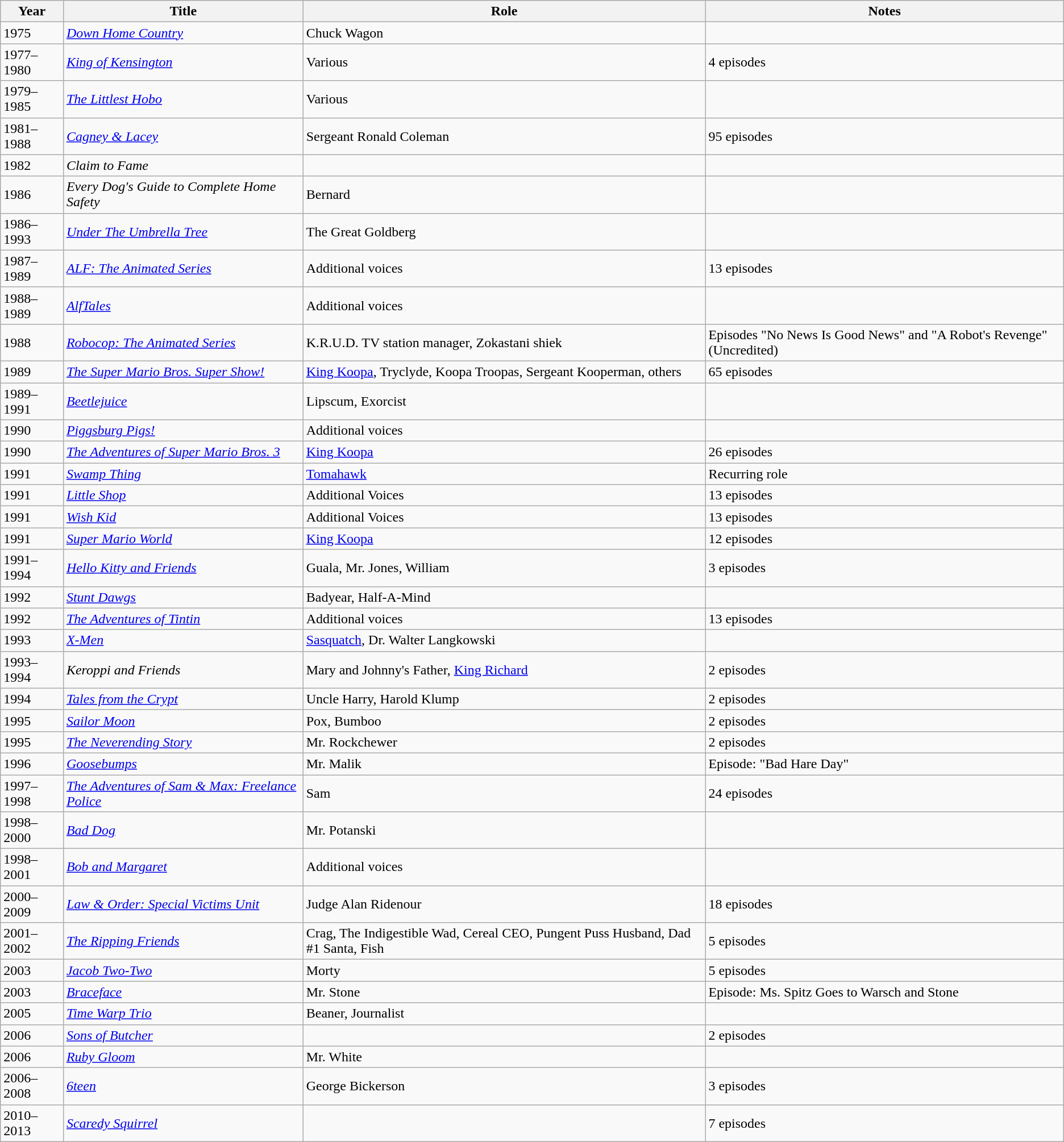<table class="wikitable sortable">
<tr>
<th>Year</th>
<th>Title</th>
<th>Role</th>
<th class="unsortable">Notes</th>
</tr>
<tr>
<td>1975</td>
<td><em><a href='#'>Down Home Country</a></em></td>
<td>Chuck Wagon</td>
<td></td>
</tr>
<tr>
<td>1977–1980</td>
<td><em><a href='#'>King of Kensington</a></em></td>
<td>Various</td>
<td>4 episodes</td>
</tr>
<tr>
<td>1979–1985</td>
<td data-sort-value="Littlest Hobo, The"><em><a href='#'>The Littlest Hobo</a></em></td>
<td>Various</td>
<td></td>
</tr>
<tr>
<td>1981–1988</td>
<td><em><a href='#'>Cagney & Lacey</a></em></td>
<td>Sergeant Ronald Coleman</td>
<td>95 episodes</td>
</tr>
<tr>
<td>1982</td>
<td><em>Claim to Fame</em></td>
<td></td>
</tr>
<tr>
<td>1986</td>
<td><em>Every Dog's Guide to Complete Home Safety</em></td>
<td>Bernard</td>
<td></td>
</tr>
<tr>
<td>1986–1993</td>
<td><em><a href='#'>Under The Umbrella Tree</a></em></td>
<td>The Great Goldberg</td>
<td></td>
</tr>
<tr>
<td>1987–1989</td>
<td><em><a href='#'>ALF: The Animated Series</a></em></td>
<td>Additional voices</td>
<td>13 episodes</td>
</tr>
<tr>
<td>1988–1989</td>
<td><em><a href='#'>AlfTales</a></em></td>
<td>Additional voices</td>
</tr>
<tr>
<td>1988</td>
<td><em><a href='#'>Robocop: The Animated Series</a></em></td>
<td>K.R.U.D. TV station manager, Zokastani shiek</td>
<td>Episodes "No News Is Good News" and "A Robot's Revenge" (Uncredited)</td>
</tr>
<tr>
<td>1989</td>
<td data-sort-value="Super Mario Bros. Super Show!, The"><em><a href='#'>The Super Mario Bros. Super Show!</a></em></td>
<td><a href='#'>King Koopa</a>, Tryclyde, Koopa Troopas, Sergeant Kooperman, others</td>
<td>65 episodes</td>
</tr>
<tr>
<td>1989–1991</td>
<td><em><a href='#'>Beetlejuice</a></em></td>
<td>Lipscum, Exorcist</td>
<td></td>
</tr>
<tr>
<td>1990</td>
<td><em><a href='#'>Piggsburg Pigs!</a></em></td>
<td>Additional voices</td>
<td></td>
</tr>
<tr>
<td>1990</td>
<td data-sort-value="Adventures of Super Mario Bros. 3, The"><em><a href='#'>The Adventures of Super Mario Bros. 3</a></em></td>
<td><a href='#'>King Koopa</a></td>
<td>26 episodes</td>
</tr>
<tr>
<td>1991</td>
<td><em><a href='#'>Swamp Thing</a></em></td>
<td><a href='#'>Tomahawk</a></td>
<td>Recurring role</td>
</tr>
<tr>
<td>1991</td>
<td><em><a href='#'>Little Shop</a></em></td>
<td>Additional Voices</td>
<td>13 episodes</td>
</tr>
<tr>
<td>1991</td>
<td><em><a href='#'>Wish Kid</a></em></td>
<td>Additional Voices</td>
<td>13 episodes</td>
</tr>
<tr>
<td>1991</td>
<td><em><a href='#'>Super Mario World</a></em></td>
<td><a href='#'>King Koopa</a></td>
<td>12 episodes</td>
</tr>
<tr>
<td>1991–1994</td>
<td><em><a href='#'>Hello Kitty and Friends</a></em></td>
<td>Guala, Mr. Jones, William</td>
<td>3 episodes</td>
</tr>
<tr>
<td>1992</td>
<td><em><a href='#'>Stunt Dawgs</a></em></td>
<td>Badyear, Half-A-Mind</td>
<td></td>
</tr>
<tr>
<td>1992</td>
<td data-sort-value="Adventures of Tintin, The"><em><a href='#'>The Adventures of Tintin</a></em></td>
<td>Additional voices</td>
<td>13 episodes</td>
</tr>
<tr>
<td>1993</td>
<td><em><a href='#'>X-Men</a></em></td>
<td><a href='#'>Sasquatch</a>, Dr. Walter Langkowski</td>
<td></td>
</tr>
<tr>
<td>1993–1994</td>
<td><em>Keroppi and Friends</em></td>
<td>Mary and Johnny's Father, <a href='#'>King Richard</a></td>
<td>2 episodes</td>
</tr>
<tr>
<td>1994</td>
<td><em><a href='#'>Tales from the Crypt</a></em></td>
<td>Uncle Harry, Harold Klump</td>
<td>2 episodes</td>
</tr>
<tr>
<td>1995</td>
<td><em><a href='#'>Sailor Moon</a></em></td>
<td>Pox, Bumboo</td>
<td>2 episodes</td>
</tr>
<tr>
<td>1995</td>
<td data-sort-value="Neverending Story, The"><em><a href='#'>The Neverending Story</a></em></td>
<td>Mr. Rockchewer</td>
<td>2 episodes</td>
</tr>
<tr>
<td>1996</td>
<td><em><a href='#'>Goosebumps</a></em></td>
<td>Mr. Malik</td>
<td>Episode: "Bad Hare Day"</td>
</tr>
<tr>
<td>1997–1998</td>
<td data-sort-value="Adventures of Sam & Max: Freelance Police, The"><em><a href='#'>The Adventures of Sam & Max: Freelance Police</a></em></td>
<td>Sam</td>
<td>24 episodes</td>
</tr>
<tr>
<td>1998–2000</td>
<td><em><a href='#'>Bad Dog</a></em></td>
<td>Mr. Potanski</td>
<td></td>
</tr>
<tr>
<td>1998–2001</td>
<td><em><a href='#'>Bob and Margaret</a></em></td>
<td>Additional voices</td>
<td></td>
</tr>
<tr>
<td>2000–2009</td>
<td><em><a href='#'>Law & Order: Special Victims Unit</a></em></td>
<td>Judge Alan Ridenour</td>
<td>18 episodes</td>
</tr>
<tr>
<td>2001–2002</td>
<td data-sort-value="Ripping Friends, The"><em><a href='#'>The Ripping Friends</a></em></td>
<td>Crag, The Indigestible Wad, Cereal CEO, Pungent Puss Husband, Dad #1 Santa, Fish</td>
<td>5 episodes</td>
</tr>
<tr>
<td>2003</td>
<td><em><a href='#'>Jacob Two-Two</a></em></td>
<td>Morty</td>
<td>5 episodes</td>
</tr>
<tr>
<td>2003</td>
<td><em><a href='#'>Braceface</a></em></td>
<td>Mr. Stone</td>
<td>Episode: Ms. Spitz Goes to Warsch and Stone</td>
</tr>
<tr>
<td>2005</td>
<td><em><a href='#'>Time Warp Trio</a></em></td>
<td>Beaner, Journalist</td>
<td></td>
</tr>
<tr>
<td>2006</td>
<td><em><a href='#'>Sons of Butcher</a></em></td>
<td></td>
<td>2 episodes</td>
</tr>
<tr>
<td>2006</td>
<td><em><a href='#'>Ruby Gloom</a></em></td>
<td>Mr. White</td>
<td></td>
</tr>
<tr>
<td>2006–2008</td>
<td><em><a href='#'>6teen</a></em></td>
<td>George Bickerson</td>
<td>3 episodes</td>
</tr>
<tr>
<td>2010–2013</td>
<td><em><a href='#'>Scaredy Squirrel</a></em></td>
<td></td>
<td>7 episodes</td>
</tr>
</table>
